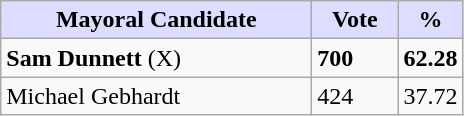<table class="wikitable">
<tr>
<th style="background:#ddf; width:200px;">Mayoral Candidate</th>
<th style="background:#ddf; width:50px;">Vote</th>
<th style="background:#ddf; width:30px;">%</th>
</tr>
<tr>
<td><strong>Sam Dunnett</strong> (X)</td>
<td><strong>700</strong></td>
<td><strong>62.28</strong></td>
</tr>
<tr>
<td>Michael Gebhardt</td>
<td>424</td>
<td>37.72</td>
</tr>
</table>
